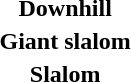<table>
<tr>
<th scope="row">Downhill<br></th>
<td></td>
<td></td>
<td></td>
</tr>
<tr>
<th scope="row">Giant slalom<br></th>
<td></td>
<td></td>
<td></td>
</tr>
<tr>
<th scope="row">Slalom<br></th>
<td></td>
<td></td>
<td></td>
</tr>
</table>
